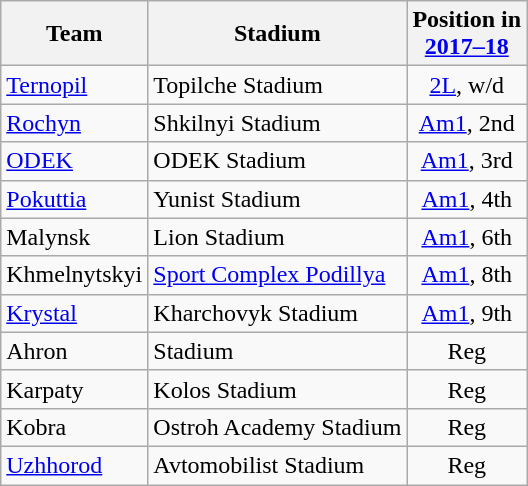<table class="wikitable sortable" style="text-align: left;">
<tr>
<th>Team</th>
<th>Stadium</th>
<th>Position in<br><a href='#'>2017–18</a></th>
</tr>
<tr>
<td><a href='#'>Ternopil</a></td>
<td>Topilche Stadium</td>
<td align="center"><a href='#'>2L</a>, w/d</td>
</tr>
<tr>
<td><a href='#'>Rochyn</a></td>
<td>Shkilnyi Stadium</td>
<td align="center"><a href='#'>Am1</a>, 2nd</td>
</tr>
<tr>
<td><a href='#'>ODEK</a></td>
<td>ODEK Stadium</td>
<td align="center"><a href='#'>Am1</a>, 3rd</td>
</tr>
<tr>
<td><a href='#'>Pokuttia</a></td>
<td>Yunist Stadium</td>
<td align="center"><a href='#'>Am1</a>, 4th</td>
</tr>
<tr>
<td>Malynsk</td>
<td>Lion Stadium</td>
<td align="center"><a href='#'>Am1</a>, 6th</td>
</tr>
<tr>
<td>Khmelnytskyi</td>
<td><a href='#'>Sport Complex Podillya</a></td>
<td align="center"><a href='#'>Am1</a>, 8th</td>
</tr>
<tr>
<td><a href='#'>Krystal</a></td>
<td>Kharchovyk Stadium</td>
<td align="center"><a href='#'>Am1</a>, 9th</td>
</tr>
<tr>
<td>Ahron</td>
<td>Stadium</td>
<td align="center">Reg</td>
</tr>
<tr>
<td>Karpaty</td>
<td>Kolos Stadium</td>
<td align="center">Reg</td>
</tr>
<tr>
<td>Kobra</td>
<td>Ostroh Academy Stadium</td>
<td align="center">Reg</td>
</tr>
<tr>
<td><a href='#'>Uzhhorod</a></td>
<td>Avtomobilist Stadium</td>
<td align="center">Reg</td>
</tr>
</table>
